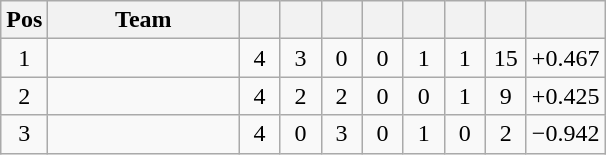<table class="wikitable" style="text-align:center">
<tr>
<th>Pos</th>
<th width="120">Team</th>
<th width="20"></th>
<th width="20"></th>
<th width="20"></th>
<th width="20"></th>
<th width="20"></th>
<th width="20"></th>
<th width="20"></th>
<th><a href='#'></a></th>
</tr>
<tr>
<td>1</td>
<td style="text-align:left"></td>
<td>4</td>
<td>3</td>
<td>0</td>
<td>0</td>
<td>1</td>
<td>1</td>
<td>15</td>
<td>+0.467</td>
</tr>
<tr>
<td>2</td>
<td style="text-align:left"></td>
<td>4</td>
<td>2</td>
<td>2</td>
<td>0</td>
<td>0</td>
<td>1</td>
<td>9</td>
<td>+0.425</td>
</tr>
<tr>
<td>3</td>
<td style="text-align:left"></td>
<td>4</td>
<td>0</td>
<td>3</td>
<td>0</td>
<td>1</td>
<td>0</td>
<td>2</td>
<td>−0.942</td>
</tr>
</table>
